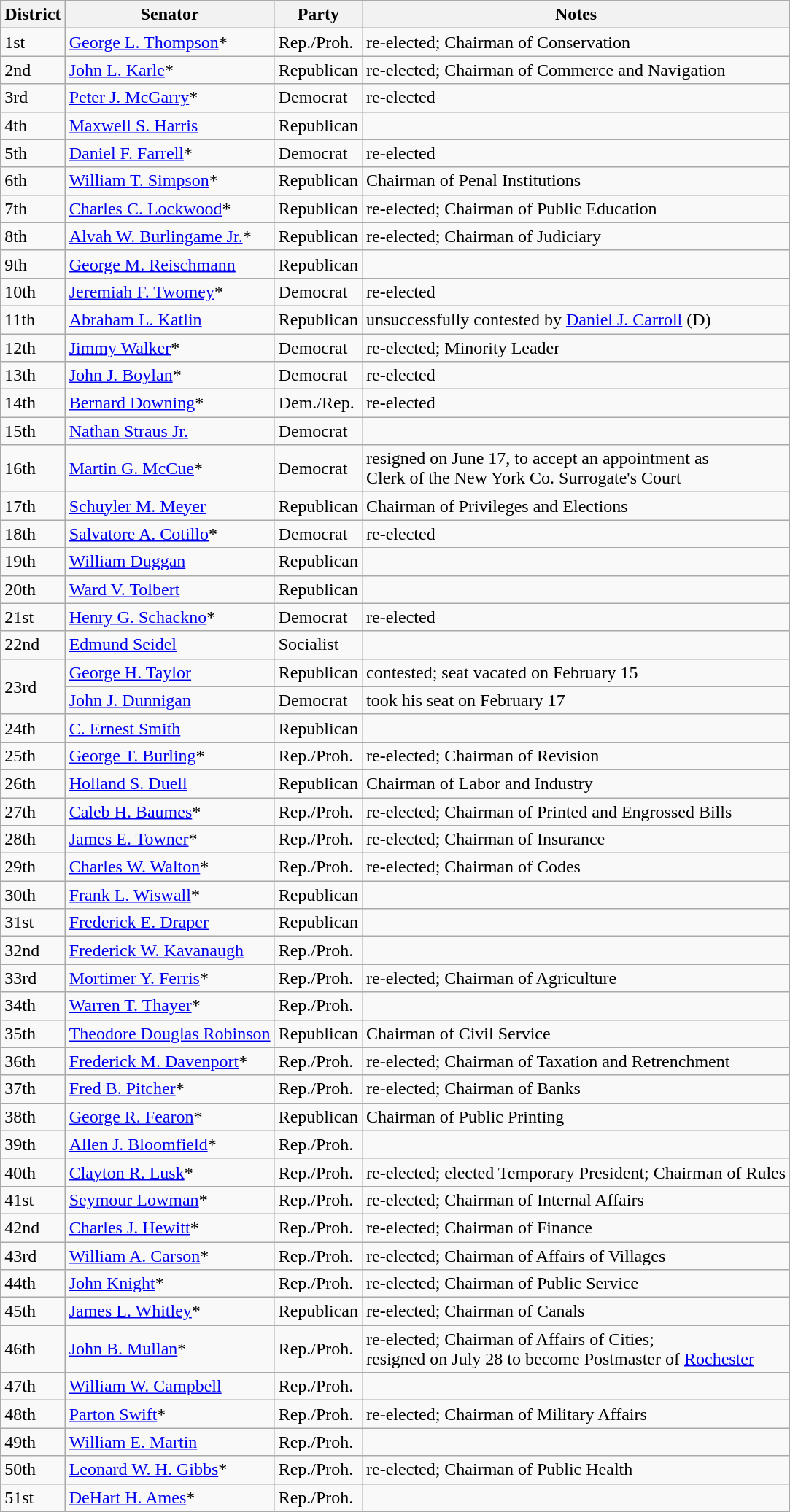<table class=wikitable>
<tr>
<th>District</th>
<th>Senator</th>
<th>Party</th>
<th>Notes</th>
</tr>
<tr>
<td>1st</td>
<td><a href='#'>George L. Thompson</a>*</td>
<td>Rep./Proh.</td>
<td>re-elected; Chairman of Conservation</td>
</tr>
<tr>
<td>2nd</td>
<td><a href='#'>John L. Karle</a>*</td>
<td>Republican</td>
<td>re-elected; Chairman of Commerce and Navigation</td>
</tr>
<tr>
<td>3rd</td>
<td><a href='#'>Peter J. McGarry</a>*</td>
<td>Democrat</td>
<td>re-elected</td>
</tr>
<tr>
<td>4th</td>
<td><a href='#'>Maxwell S. Harris</a></td>
<td>Republican</td>
<td></td>
</tr>
<tr>
<td>5th</td>
<td><a href='#'>Daniel F. Farrell</a>*</td>
<td>Democrat</td>
<td>re-elected</td>
</tr>
<tr>
<td>6th</td>
<td><a href='#'>William T. Simpson</a>*</td>
<td>Republican</td>
<td>Chairman of Penal Institutions</td>
</tr>
<tr>
<td>7th</td>
<td><a href='#'>Charles C. Lockwood</a>*</td>
<td>Republican</td>
<td>re-elected; Chairman of Public Education</td>
</tr>
<tr>
<td>8th</td>
<td><a href='#'>Alvah W. Burlingame Jr.</a>*</td>
<td>Republican</td>
<td>re-elected; Chairman of Judiciary</td>
</tr>
<tr>
<td>9th</td>
<td><a href='#'>George M. Reischmann</a></td>
<td>Republican</td>
<td></td>
</tr>
<tr>
<td>10th</td>
<td><a href='#'>Jeremiah F. Twomey</a>*</td>
<td>Democrat</td>
<td>re-elected</td>
</tr>
<tr>
<td>11th</td>
<td><a href='#'>Abraham L. Katlin</a></td>
<td>Republican</td>
<td>unsuccessfully contested by <a href='#'>Daniel J. Carroll</a> (D)</td>
</tr>
<tr>
<td>12th</td>
<td><a href='#'>Jimmy Walker</a>*</td>
<td>Democrat</td>
<td>re-elected; Minority Leader</td>
</tr>
<tr>
<td>13th</td>
<td><a href='#'>John J. Boylan</a>*</td>
<td>Democrat</td>
<td>re-elected</td>
</tr>
<tr>
<td>14th</td>
<td><a href='#'>Bernard Downing</a>*</td>
<td>Dem./Rep.</td>
<td>re-elected</td>
</tr>
<tr>
<td>15th</td>
<td><a href='#'>Nathan Straus Jr.</a></td>
<td>Democrat</td>
<td></td>
</tr>
<tr>
<td>16th</td>
<td><a href='#'>Martin G. McCue</a>*</td>
<td>Democrat</td>
<td>resigned on June 17, to accept an appointment as <br>Clerk of the New York Co. Surrogate's Court</td>
</tr>
<tr>
<td>17th</td>
<td><a href='#'>Schuyler M. Meyer</a></td>
<td>Republican</td>
<td>Chairman of Privileges and Elections</td>
</tr>
<tr>
<td>18th</td>
<td><a href='#'>Salvatore A. Cotillo</a>*</td>
<td>Democrat</td>
<td>re-elected</td>
</tr>
<tr>
<td>19th</td>
<td><a href='#'>William Duggan</a></td>
<td>Republican</td>
<td></td>
</tr>
<tr>
<td>20th</td>
<td><a href='#'>Ward V. Tolbert</a></td>
<td>Republican</td>
<td></td>
</tr>
<tr>
<td>21st</td>
<td><a href='#'>Henry G. Schackno</a>*</td>
<td>Democrat</td>
<td>re-elected</td>
</tr>
<tr>
<td>22nd</td>
<td><a href='#'>Edmund Seidel</a></td>
<td>Socialist</td>
<td></td>
</tr>
<tr>
<td rowspan="2">23rd</td>
<td><a href='#'>George H. Taylor</a></td>
<td>Republican</td>
<td>contested; seat vacated on February 15</td>
</tr>
<tr>
<td><a href='#'>John J. Dunnigan</a></td>
<td>Democrat</td>
<td>took his seat on February 17</td>
</tr>
<tr>
<td>24th</td>
<td><a href='#'>C. Ernest Smith</a></td>
<td>Republican</td>
<td></td>
</tr>
<tr>
<td>25th</td>
<td><a href='#'>George T. Burling</a>*</td>
<td>Rep./Proh.</td>
<td>re-elected; Chairman of Revision</td>
</tr>
<tr>
<td>26th</td>
<td><a href='#'>Holland S. Duell</a></td>
<td>Republican</td>
<td>Chairman of Labor and Industry</td>
</tr>
<tr>
<td>27th</td>
<td><a href='#'>Caleb H. Baumes</a>*</td>
<td>Rep./Proh.</td>
<td>re-elected; Chairman of Printed and Engrossed Bills</td>
</tr>
<tr>
<td>28th</td>
<td><a href='#'>James E. Towner</a>*</td>
<td>Rep./Proh.</td>
<td>re-elected; Chairman of Insurance</td>
</tr>
<tr>
<td>29th</td>
<td><a href='#'>Charles W. Walton</a>*</td>
<td>Rep./Proh.</td>
<td>re-elected; Chairman of Codes</td>
</tr>
<tr>
<td>30th</td>
<td><a href='#'>Frank L. Wiswall</a>*</td>
<td>Republican</td>
<td></td>
</tr>
<tr>
<td>31st</td>
<td><a href='#'>Frederick E. Draper</a></td>
<td>Republican</td>
<td></td>
</tr>
<tr>
<td>32nd</td>
<td><a href='#'>Frederick W. Kavanaugh</a></td>
<td>Rep./Proh.</td>
<td></td>
</tr>
<tr>
<td>33rd</td>
<td><a href='#'>Mortimer Y. Ferris</a>*</td>
<td>Rep./Proh.</td>
<td>re-elected; Chairman of Agriculture</td>
</tr>
<tr>
<td>34th</td>
<td><a href='#'>Warren T. Thayer</a>*</td>
<td>Rep./Proh.</td>
<td></td>
</tr>
<tr>
<td>35th</td>
<td><a href='#'>Theodore Douglas Robinson</a></td>
<td>Republican</td>
<td>Chairman of Civil Service</td>
</tr>
<tr>
<td>36th</td>
<td><a href='#'>Frederick M. Davenport</a>*</td>
<td>Rep./Proh.</td>
<td>re-elected; Chairman of Taxation and Retrenchment</td>
</tr>
<tr>
<td>37th</td>
<td><a href='#'>Fred B. Pitcher</a>*</td>
<td>Rep./Proh.</td>
<td>re-elected; Chairman of Banks</td>
</tr>
<tr>
<td>38th</td>
<td><a href='#'>George R. Fearon</a>*</td>
<td>Republican</td>
<td>Chairman of Public Printing</td>
</tr>
<tr>
<td>39th</td>
<td><a href='#'>Allen J. Bloomfield</a>*</td>
<td>Rep./Proh.</td>
<td></td>
</tr>
<tr>
<td>40th</td>
<td><a href='#'>Clayton R. Lusk</a>*</td>
<td>Rep./Proh.</td>
<td>re-elected; elected Temporary President; Chairman of Rules</td>
</tr>
<tr>
<td>41st</td>
<td><a href='#'>Seymour Lowman</a>*</td>
<td>Rep./Proh.</td>
<td>re-elected; Chairman of Internal Affairs</td>
</tr>
<tr>
<td>42nd</td>
<td><a href='#'>Charles J. Hewitt</a>*</td>
<td>Rep./Proh.</td>
<td>re-elected; Chairman of Finance</td>
</tr>
<tr>
<td>43rd</td>
<td><a href='#'>William A. Carson</a>*</td>
<td>Rep./Proh.</td>
<td>re-elected; Chairman of Affairs of Villages</td>
</tr>
<tr>
<td>44th</td>
<td><a href='#'>John Knight</a>*</td>
<td>Rep./Proh.</td>
<td>re-elected; Chairman of Public Service</td>
</tr>
<tr>
<td>45th</td>
<td><a href='#'>James L. Whitley</a>*</td>
<td>Republican</td>
<td>re-elected; Chairman of Canals</td>
</tr>
<tr>
<td>46th</td>
<td><a href='#'>John B. Mullan</a>*</td>
<td>Rep./Proh.</td>
<td>re-elected; Chairman of Affairs of Cities; <br>resigned on July 28 to become Postmaster of <a href='#'>Rochester</a></td>
</tr>
<tr>
<td>47th</td>
<td><a href='#'>William W. Campbell</a></td>
<td>Rep./Proh.</td>
<td></td>
</tr>
<tr>
<td>48th</td>
<td><a href='#'>Parton Swift</a>*</td>
<td>Rep./Proh.</td>
<td>re-elected; Chairman of Military Affairs</td>
</tr>
<tr>
<td>49th</td>
<td><a href='#'>William E. Martin</a></td>
<td>Rep./Proh.</td>
<td></td>
</tr>
<tr>
<td>50th</td>
<td><a href='#'>Leonard W. H. Gibbs</a>*</td>
<td>Rep./Proh.</td>
<td>re-elected; Chairman of Public Health</td>
</tr>
<tr>
<td>51st</td>
<td><a href='#'>DeHart H. Ames</a>*</td>
<td>Rep./Proh.</td>
<td></td>
</tr>
<tr>
</tr>
</table>
